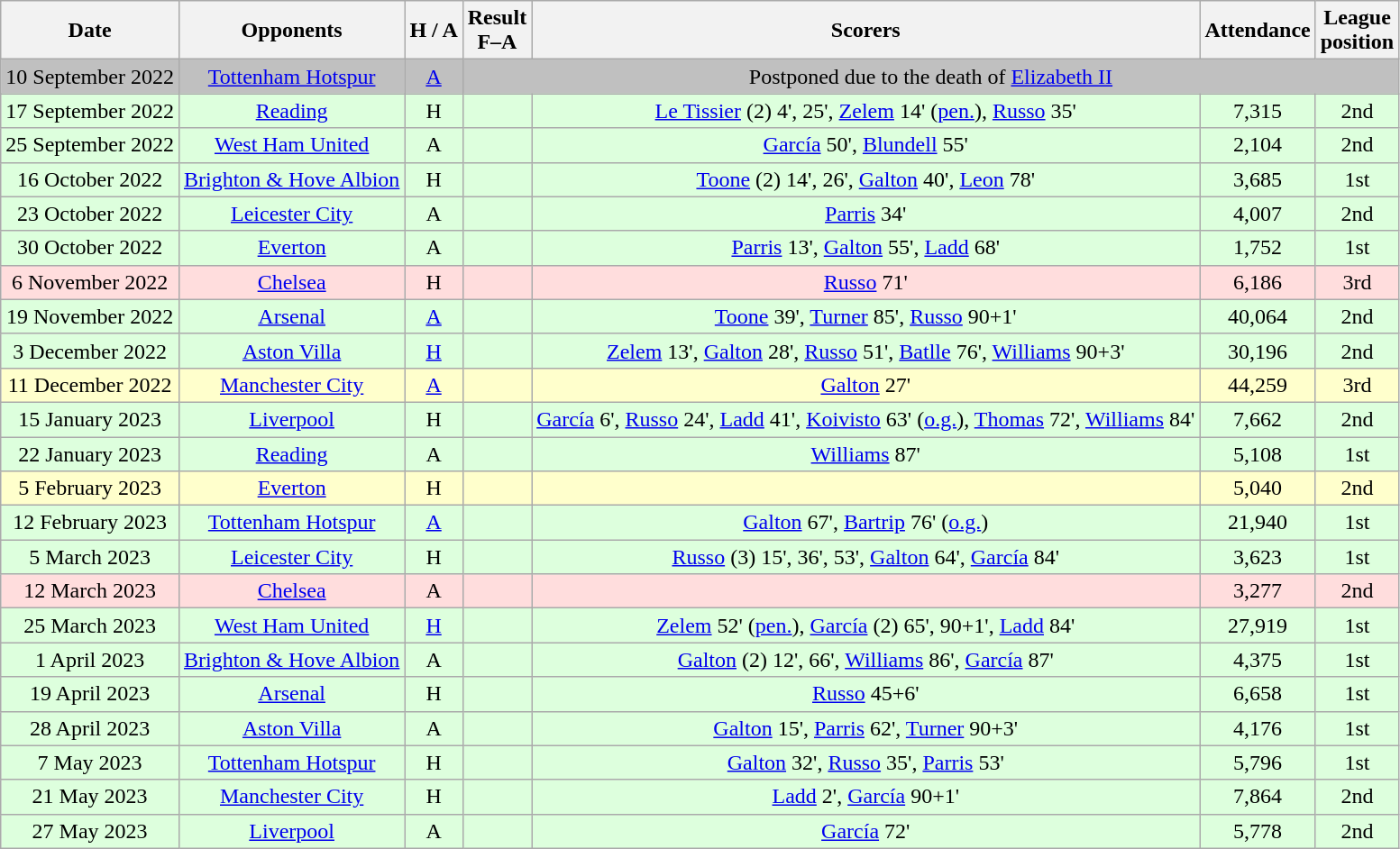<table class="wikitable" style="text-align:center">
<tr>
<th>Date</th>
<th>Opponents</th>
<th>H / A</th>
<th>Result<br>F–A</th>
<th>Scorers</th>
<th>Attendance</th>
<th>League<br>position</th>
</tr>
<tr bgcolor=#C0C0C0>
<td>10 September 2022</td>
<td><a href='#'>Tottenham Hotspur</a></td>
<td><a href='#'>A</a></td>
<td colspan=4>Postponed due to the death of <a href='#'>Elizabeth II</a></td>
</tr>
<tr bgcolor=#ddffdd>
<td>17 September 2022</td>
<td><a href='#'>Reading</a></td>
<td>H</td>
<td></td>
<td><a href='#'>Le Tissier</a> (2) 4', 25', <a href='#'>Zelem</a> 14' (<a href='#'>pen.</a>), <a href='#'>Russo</a> 35'</td>
<td>7,315</td>
<td>2nd</td>
</tr>
<tr bgcolor=#ddffdd>
<td>25 September 2022</td>
<td><a href='#'>West Ham United</a></td>
<td>A</td>
<td></td>
<td><a href='#'>García</a> 50', <a href='#'>Blundell</a> 55'</td>
<td>2,104</td>
<td>2nd</td>
</tr>
<tr bgcolor=#ddffdd>
<td>16 October 2022</td>
<td><a href='#'>Brighton & Hove Albion</a></td>
<td>H</td>
<td></td>
<td><a href='#'>Toone</a> (2) 14', 26', <a href='#'>Galton</a> 40', <a href='#'>Leon</a> 78'</td>
<td>3,685</td>
<td>1st</td>
</tr>
<tr bgcolor=#ddffdd>
<td>23 October 2022</td>
<td><a href='#'>Leicester City</a></td>
<td>A</td>
<td></td>
<td><a href='#'>Parris</a> 34'</td>
<td>4,007</td>
<td>2nd</td>
</tr>
<tr bgcolor=#ddffdd>
<td>30 October 2022</td>
<td><a href='#'>Everton</a></td>
<td>A</td>
<td></td>
<td><a href='#'>Parris</a> 13', <a href='#'>Galton</a> 55', <a href='#'>Ladd</a> 68'</td>
<td>1,752</td>
<td>1st</td>
</tr>
<tr bgcolor=#ffdddd>
<td>6 November 2022</td>
<td><a href='#'>Chelsea</a></td>
<td>H</td>
<td></td>
<td><a href='#'>Russo</a> 71'</td>
<td>6,186</td>
<td>3rd</td>
</tr>
<tr bgcolor=#ddffdd>
<td>19 November 2022</td>
<td><a href='#'>Arsenal</a></td>
<td><a href='#'>A</a></td>
<td></td>
<td><a href='#'>Toone</a> 39', <a href='#'>Turner</a> 85', <a href='#'>Russo</a> 90+1'</td>
<td>40,064</td>
<td>2nd</td>
</tr>
<tr bgcolor=#ddffdd>
<td>3 December 2022</td>
<td><a href='#'>Aston Villa</a></td>
<td><a href='#'>H</a></td>
<td></td>
<td><a href='#'>Zelem</a> 13', <a href='#'>Galton</a> 28', <a href='#'>Russo</a> 51', <a href='#'>Batlle</a> 76', <a href='#'>Williams</a> 90+3'</td>
<td>30,196</td>
<td>2nd</td>
</tr>
<tr bgcolor=#ffffcc>
<td>11 December 2022</td>
<td><a href='#'>Manchester City</a></td>
<td><a href='#'>A</a></td>
<td></td>
<td><a href='#'>Galton</a> 27'</td>
<td>44,259</td>
<td>3rd</td>
</tr>
<tr bgcolor=#ddffdd>
<td>15 January 2023</td>
<td><a href='#'>Liverpool</a></td>
<td>H</td>
<td></td>
<td><a href='#'>García</a> 6', <a href='#'>Russo</a> 24', <a href='#'>Ladd</a> 41', <a href='#'>Koivisto</a> 63' (<a href='#'>o.g.</a>), <a href='#'>Thomas</a> 72', <a href='#'>Williams</a> 84'</td>
<td>7,662</td>
<td>2nd</td>
</tr>
<tr bgcolor=#ddffdd>
<td>22 January 2023</td>
<td><a href='#'>Reading</a></td>
<td>A</td>
<td></td>
<td><a href='#'>Williams</a> 87'</td>
<td>5,108</td>
<td>1st</td>
</tr>
<tr bgcolor=#ffffcc>
<td>5 February 2023</td>
<td><a href='#'>Everton</a></td>
<td>H</td>
<td></td>
<td></td>
<td>5,040</td>
<td>2nd</td>
</tr>
<tr bgcolor=#ddffdd>
<td>12 February 2023</td>
<td><a href='#'>Tottenham Hotspur</a></td>
<td><a href='#'>A</a></td>
<td></td>
<td><a href='#'>Galton</a> 67', <a href='#'>Bartrip</a> 76' (<a href='#'>o.g.</a>)</td>
<td>21,940</td>
<td>1st</td>
</tr>
<tr bgcolor=#ddffdd>
<td>5 March 2023</td>
<td><a href='#'>Leicester City</a></td>
<td>H</td>
<td></td>
<td><a href='#'>Russo</a> (3) 15', 36', 53', <a href='#'>Galton</a> 64', <a href='#'>García</a> 84'</td>
<td>3,623</td>
<td>1st</td>
</tr>
<tr bgcolor=#ffdddd>
<td>12 March 2023</td>
<td><a href='#'>Chelsea</a></td>
<td>A</td>
<td></td>
<td></td>
<td>3,277</td>
<td>2nd</td>
</tr>
<tr bgcolor=#ddffdd>
<td>25 March 2023</td>
<td><a href='#'>West Ham United</a></td>
<td><a href='#'>H</a></td>
<td></td>
<td><a href='#'>Zelem</a> 52' (<a href='#'>pen.</a>), <a href='#'>García</a> (2) 65', 90+1', <a href='#'>Ladd</a> 84'</td>
<td>27,919</td>
<td>1st</td>
</tr>
<tr bgcolor=#ddffdd>
<td>1 April 2023</td>
<td><a href='#'>Brighton & Hove Albion</a></td>
<td>A</td>
<td></td>
<td><a href='#'>Galton</a> (2) 12', 66', <a href='#'>Williams</a> 86', <a href='#'>García</a> 87'</td>
<td>4,375</td>
<td>1st</td>
</tr>
<tr bgcolor=#ddffdd>
<td>19 April 2023</td>
<td><a href='#'>Arsenal</a></td>
<td>H</td>
<td></td>
<td><a href='#'>Russo</a> 45+6'</td>
<td>6,658</td>
<td>1st</td>
</tr>
<tr bgcolor=#ddffdd>
<td>28 April 2023</td>
<td><a href='#'>Aston Villa</a></td>
<td>A</td>
<td></td>
<td><a href='#'>Galton</a> 15', <a href='#'>Parris</a> 62', <a href='#'>Turner</a> 90+3'</td>
<td>4,176</td>
<td>1st</td>
</tr>
<tr bgcolor=#ddffdd>
<td>7 May 2023</td>
<td><a href='#'>Tottenham Hotspur</a></td>
<td>H</td>
<td></td>
<td><a href='#'>Galton</a> 32', <a href='#'>Russo</a> 35', <a href='#'>Parris</a> 53'</td>
<td>5,796</td>
<td>1st</td>
</tr>
<tr bgcolor=#ddffdd>
<td>21 May 2023</td>
<td><a href='#'>Manchester City</a></td>
<td>H</td>
<td></td>
<td><a href='#'>Ladd</a> 2', <a href='#'>García</a> 90+1'</td>
<td>7,864</td>
<td>2nd</td>
</tr>
<tr bgcolor=#ddffdd>
<td>27 May 2023</td>
<td><a href='#'>Liverpool</a></td>
<td>A</td>
<td></td>
<td><a href='#'>García</a> 72'</td>
<td>5,778</td>
<td>2nd</td>
</tr>
</table>
